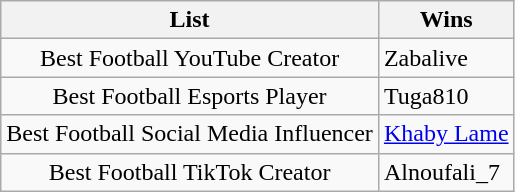<table class="wikitable">
<tr>
<th>List</th>
<th>Wins</th>
</tr>
<tr>
<td rowspan="1" align="center">Best Football YouTube Creator</td>
<td align="left"> Zabalive</td>
</tr>
<tr>
<td rowspan="1" align="center">Best Football Esports Player</td>
<td align="left"> Tuga810</td>
</tr>
<tr>
<td rowspan="1" align="center">Best Football Social Media Influencer</td>
<td align="left">  <a href='#'>Khaby Lame</a></td>
</tr>
<tr>
<td rowspan="1" align="center" l>Best Football TikTok Creator</td>
<td align="left"> Alnoufali_7</td>
</tr>
</table>
